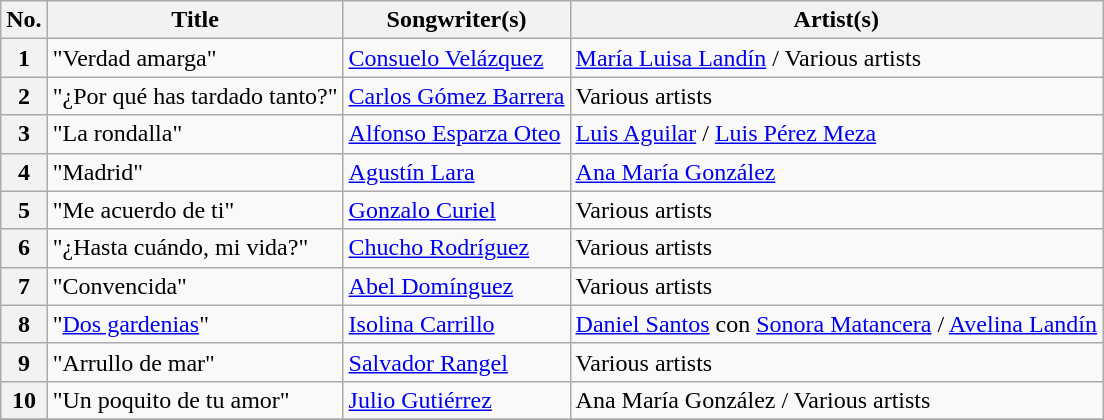<table class="wikitable sortable" style="text-align: left">
<tr>
<th scope="col">No.</th>
<th scope="col">Title</th>
<th scope="col">Songwriter(s)</th>
<th scope="col">Artist(s)</th>
</tr>
<tr>
<th scope="row">1</th>
<td>"Verdad amarga"</td>
<td><a href='#'>Consuelo Velázquez</a></td>
<td><a href='#'>María Luisa Landín</a> / Various artists</td>
</tr>
<tr>
<th scope="row">2</th>
<td>"¿Por qué has tardado tanto?"</td>
<td><a href='#'>Carlos Gómez Barrera</a></td>
<td>Various artists</td>
</tr>
<tr>
<th scope="row">3</th>
<td>"La rondalla"</td>
<td><a href='#'>Alfonso Esparza Oteo</a></td>
<td><a href='#'>Luis Aguilar</a> / <a href='#'>Luis Pérez Meza</a></td>
</tr>
<tr>
<th scope="row">4</th>
<td>"Madrid"</td>
<td><a href='#'>Agustín Lara</a></td>
<td><a href='#'>Ana María González</a></td>
</tr>
<tr>
<th scope="row">5</th>
<td>"Me acuerdo de ti"</td>
<td><a href='#'>Gonzalo Curiel</a></td>
<td>Various artists</td>
</tr>
<tr>
<th scope="row">6</th>
<td>"¿Hasta cuándo, mi vida?"</td>
<td><a href='#'>Chucho Rodríguez</a></td>
<td>Various artists</td>
</tr>
<tr>
<th scope="row">7</th>
<td>"Convencida"</td>
<td><a href='#'>Abel Domínguez</a></td>
<td>Various artists</td>
</tr>
<tr>
<th scope="row">8</th>
<td>"<a href='#'>Dos gardenias</a>"</td>
<td><a href='#'>Isolina Carrillo</a></td>
<td><a href='#'>Daniel Santos</a> con <a href='#'>Sonora Matancera</a> / <a href='#'>Avelina Landín</a></td>
</tr>
<tr>
<th scope="row">9</th>
<td>"Arrullo de mar"</td>
<td><a href='#'>Salvador Rangel</a></td>
<td>Various artists</td>
</tr>
<tr>
<th scope="row">10</th>
<td>"Un poquito de tu amor"</td>
<td><a href='#'>Julio Gutiérrez</a></td>
<td>Ana María González / Various artists</td>
</tr>
<tr>
</tr>
</table>
